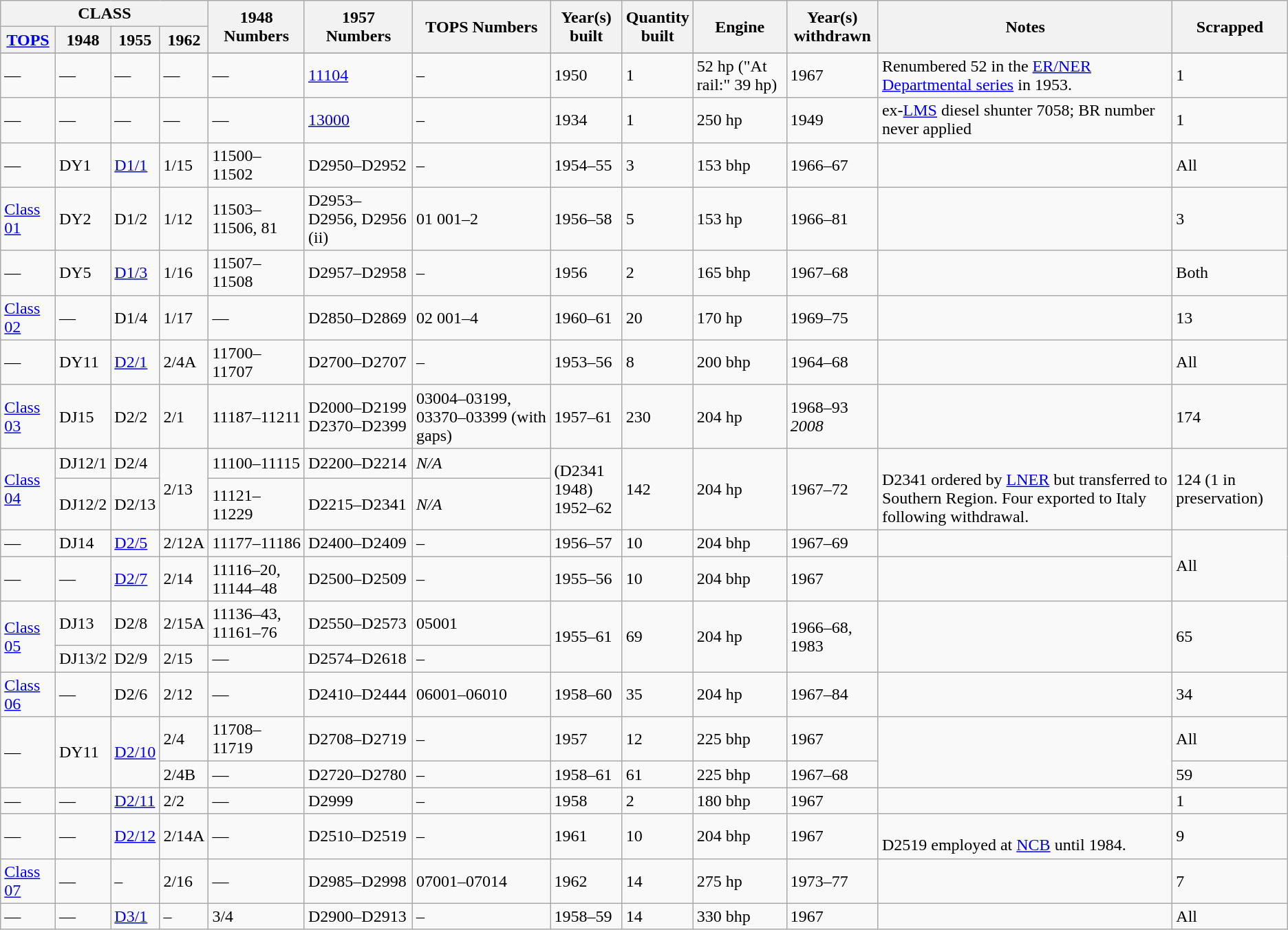<table class="wikitable sortable">
<tr>
<th colspan="4">CLASS</th>
<th rowspan="2">1948 Numbers</th>
<th rowspan="2">1957 Numbers</th>
<th rowspan="2">TOPS Numbers</th>
<th rowspan="2">Year(s)<br>built</th>
<th rowspan="2">Quantity<br>built</th>
<th rowspan="2">Engine</th>
<th rowspan="2">Year(s)<br>withdrawn</th>
<th rowspan="2">Notes</th>
<th rowspan="2">Scrapped</th>
</tr>
<tr>
<th><a href='#'>TOPS</a></th>
<th>1948</th>
<th>1955</th>
<th>1962</th>
</tr>
<tr>
</tr>
<tr>
<td>—</td>
<td>—</td>
<td>—</td>
<td>—</td>
<td>—</td>
<td><a href='#'>11104</a></td>
<td>–</td>
<td>1950</td>
<td>1</td>
<td>52 hp ("At rail:" 39 hp)</td>
<td>1967</td>
<td>Renumbered 52 in the <a href='#'>ER/NER Departmental series</a> in 1953.</td>
<td>1</td>
</tr>
<tr>
<td>—</td>
<td>—</td>
<td>—</td>
<td>—</td>
<td>—</td>
<td><a href='#'>13000</a></td>
<td>–</td>
<td>1934</td>
<td>1</td>
<td>250 hp</td>
<td>1949</td>
<td>ex-<a href='#'>LMS</a> diesel shunter 7058; BR number never applied</td>
<td>1</td>
</tr>
<tr>
<td>—</td>
<td>DY1</td>
<td><a href='#'>D1/1</a></td>
<td>1/15</td>
<td>11500–11502</td>
<td>D2950–D2952</td>
<td>–</td>
<td>1954–55</td>
<td>3</td>
<td>153 bhp</td>
<td>1966–67</td>
<td></td>
<td>All</td>
</tr>
<tr>
<td><a href='#'>Class 01</a></td>
<td>DY2</td>
<td>D1/2</td>
<td>1/12</td>
<td>11503–11506, 81</td>
<td>D2953–D2956, D2956 (ii)</td>
<td>01 001–2</td>
<td>1956–58</td>
<td>5</td>
<td>153 hp</td>
<td>1966–81</td>
<td></td>
<td>3</td>
</tr>
<tr>
<td>—</td>
<td>DY5</td>
<td><a href='#'>D1/3</a></td>
<td>1/16</td>
<td>11507–11508</td>
<td>D2957–D2958</td>
<td>–</td>
<td>1956</td>
<td>2</td>
<td>165 bhp</td>
<td>1967–68</td>
<td><br></td>
<td>Both</td>
</tr>
<tr>
<td><a href='#'>Class 02</a></td>
<td>—</td>
<td>D1/4</td>
<td>1/17</td>
<td>—</td>
<td>D2850–D2869</td>
<td>02 001–4</td>
<td>1960–61</td>
<td>20</td>
<td>170 hp</td>
<td>1969–75</td>
<td></td>
<td>13</td>
</tr>
<tr>
<td>—</td>
<td>DY11</td>
<td><a href='#'>D2/1</a></td>
<td>2/4A</td>
<td>11700–11707</td>
<td>D2700–D2707</td>
<td>–</td>
<td>1953–56</td>
<td>8</td>
<td>200 bhp</td>
<td>1964–68</td>
<td></td>
<td>All</td>
</tr>
<tr>
<td><a href='#'>Class 03</a></td>
<td>DJ15</td>
<td>D2/2</td>
<td>2/1</td>
<td>11187–11211</td>
<td>D2000–D2199<br>D2370–D2399</td>
<td>03004–03199, 03370–03399 (with gaps)</td>
<td>1957–61</td>
<td>230</td>
<td>204 hp</td>
<td>1968–93<br><em>2008</em></td>
<td><br></td>
<td>174</td>
</tr>
<tr>
<td rowspan=2><a href='#'>Class 04</a></td>
<td>DJ12/1</td>
<td>D2/4</td>
<td rowspan=2>2/13</td>
<td>11100–11115</td>
<td>D2200–D2214</td>
<td><em>N/A</em></td>
<td rowspan=2>(D2341 1948)<br>1952–62</td>
<td rowspan=2>142</td>
<td rowspan=2>204 hp</td>
<td rowspan=2>1967–72</td>
<td rowspan=2><br> D2341 ordered by <a href='#'>LNER</a> but transferred to Southern Region. Four exported to Italy following withdrawal.</td>
<td rowspan=2>124 (1 in preservation)</td>
</tr>
<tr>
<td>DJ12/2</td>
<td>D2/13</td>
<td>11121–11229</td>
<td>D2215–D2341</td>
<td><em>N/A</em></td>
</tr>
<tr>
<td>—</td>
<td>DJ14</td>
<td><a href='#'>D2/5</a></td>
<td>2/12A</td>
<td>11177–11186</td>
<td>D2400–D2409</td>
<td>–</td>
<td>1956–57</td>
<td>10</td>
<td>204 bhp</td>
<td>1967–69</td>
<td><br></td>
<td rowspan=2>All</td>
</tr>
<tr>
<td>—</td>
<td>—</td>
<td><a href='#'>D2/7</a></td>
<td>2/14</td>
<td>11116–20, 11144–48</td>
<td>D2500–D2509</td>
<td>–</td>
<td>1955–56</td>
<td>10</td>
<td>204 bhp</td>
<td>1967</td>
<td><br></td>
</tr>
<tr>
<td rowspan=2><a href='#'>Class 05</a></td>
<td>DJ13</td>
<td>D2/8</td>
<td>2/15A</td>
<td>11136–43, 11161–76</td>
<td>D2550–D2573</td>
<td>05001</td>
<td rowspan=2>1955–61</td>
<td rowspan=2>69</td>
<td rowspan=2>204 hp</td>
<td rowspan=2>1966–68, 1983</td>
<td rowspan=2></td>
<td rowspan=2>65</td>
</tr>
<tr>
<td>DJ13/2</td>
<td>D2/9</td>
<td>2/15</td>
<td>—</td>
<td>D2574–D2618</td>
<td>–</td>
</tr>
<tr>
<td><a href='#'>Class 06</a></td>
<td>—</td>
<td>D2/6</td>
<td>2/12</td>
<td>—</td>
<td>D2410–D2444</td>
<td>06001–06010</td>
<td>1958–60</td>
<td>35</td>
<td>204 hp</td>
<td>1967–84</td>
<td></td>
<td>34</td>
</tr>
<tr>
<td rowspan=2>—</td>
<td rowspan=2>DY11</td>
<td rowspan=2><a href='#'>D2/10</a></td>
<td>2/4</td>
<td>11708–11719</td>
<td>D2708–D2719</td>
<td>–</td>
<td>1957</td>
<td>12</td>
<td>225 bhp</td>
<td>1967</td>
<td rowspan=2><br></td>
<td>All</td>
</tr>
<tr>
<td>2/4B</td>
<td>—</td>
<td>D2720–D2780</td>
<td>–</td>
<td>1958–61</td>
<td>61</td>
<td>225 bhp</td>
<td>1967–68</td>
<td>59</td>
</tr>
<tr>
<td>—</td>
<td>—</td>
<td><a href='#'>D2/11</a></td>
<td>2/2</td>
<td>—</td>
<td>D2999</td>
<td>–</td>
<td>1958</td>
<td>2</td>
<td>180 bhp</td>
<td>1967</td>
<td><br></td>
<td>1</td>
</tr>
<tr>
<td>—</td>
<td>—</td>
<td><a href='#'>D2/12</a></td>
<td>2/14A</td>
<td>—</td>
<td>D2510–D2519</td>
<td>–</td>
<td>1961</td>
<td>10</td>
<td>204 bhp</td>
<td>1967</td>
<td><br>D2519 employed at <a href='#'>NCB</a> until 1984.</td>
<td>9</td>
</tr>
<tr>
<td><a href='#'>Class 07</a></td>
<td>—</td>
<td>–</td>
<td>2/16</td>
<td>—</td>
<td>D2985–D2998</td>
<td>07001–07014</td>
<td>1962</td>
<td>14</td>
<td>275 hp</td>
<td>1973–77</td>
<td></td>
<td>7</td>
</tr>
<tr>
<td>—</td>
<td>—</td>
<td><a href='#'>D3/1</a></td>
<td>–</td>
<td>3/4</td>
<td>D2900–D2913</td>
<td>–</td>
<td>1958–59</td>
<td>14</td>
<td>330 bhp</td>
<td>1967</td>
<td></td>
<td>All</td>
</tr>
</table>
